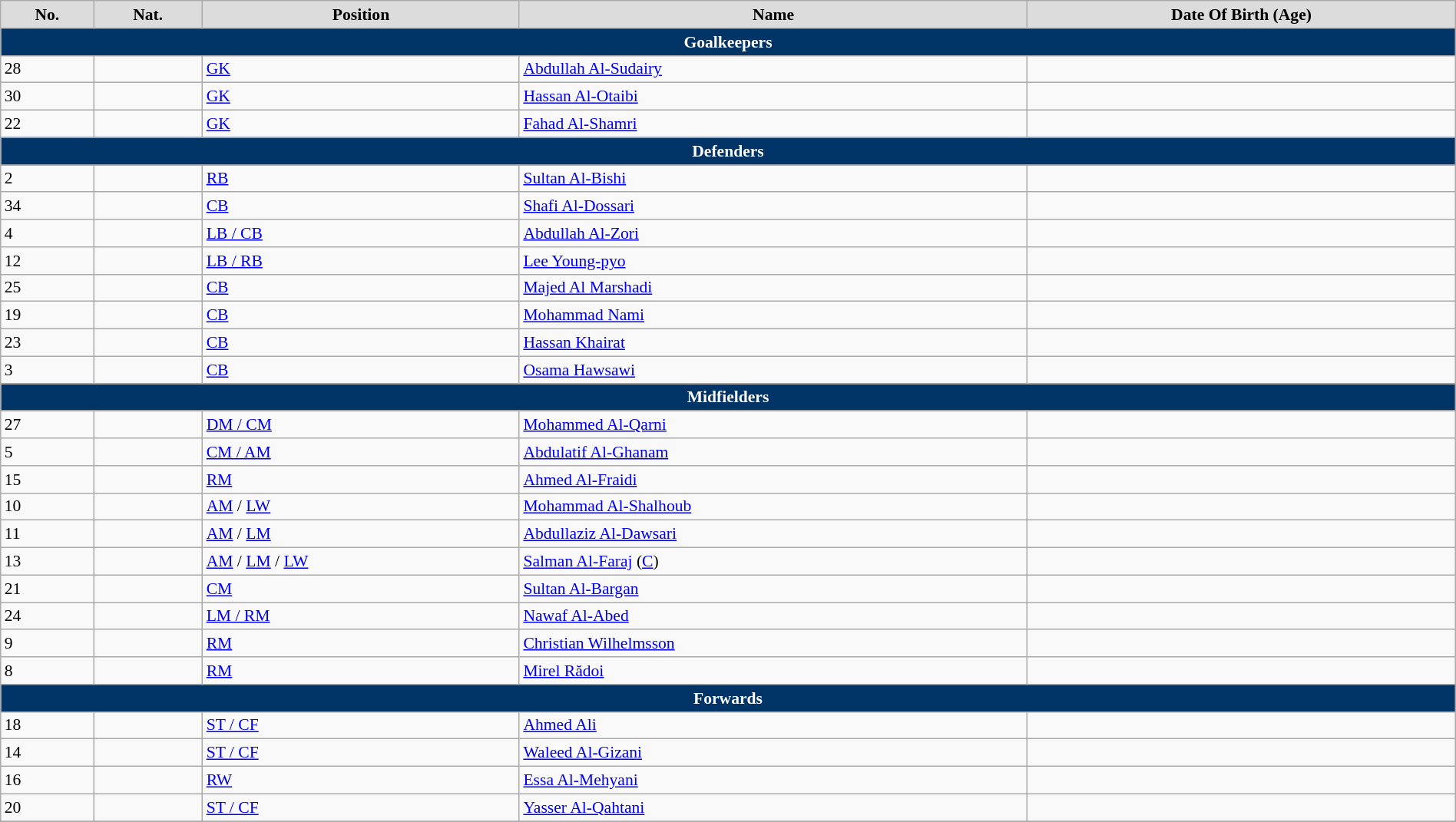<table class="wikitable"  style="text-align:left; font-size:90%; width:100%;">
<tr>
<th style="background:#dcdcdc; color:black; text-align:center;">No.</th>
<th style="background:#dcdcdc; color:black; text-align:center;">Nat.</th>
<th style="background:#dcdcdc; color:black; text-align:center;">Position</th>
<th style="background:#dcdcdc; color:black; text-align:center;">Name</th>
<th style="background:#dcdcdc; color:black; text-align:center;">Date Of Birth (Age)</th>
</tr>
<tr>
<th colspan="10" style="background:#003366; color:white; text-align:center;">Goalkeepers</th>
</tr>
<tr>
<td>28</td>
<td></td>
<td><a href='#'>GK</a></td>
<td><a href='#'>Abdullah Al-Sudairy</a></td>
<td></td>
</tr>
<tr>
<td>30</td>
<td></td>
<td><a href='#'>GK</a></td>
<td><a href='#'>Hassan Al-Otaibi</a></td>
<td></td>
</tr>
<tr>
<td>22</td>
<td></td>
<td><a href='#'>GK</a></td>
<td><a href='#'>Fahad Al-Shamri</a></td>
<td></td>
</tr>
<tr>
<th colspan="10" style="background:#003366; color:white; text-align:center;">Defenders</th>
</tr>
<tr>
<td>2</td>
<td></td>
<td><a href='#'>RB</a></td>
<td><a href='#'>Sultan Al-Bishi</a></td>
<td></td>
</tr>
<tr>
<td>34</td>
<td></td>
<td><a href='#'>CB</a></td>
<td><a href='#'>Shafi Al-Dossari</a></td>
<td></td>
</tr>
<tr>
<td>4</td>
<td></td>
<td><a href='#'>LB / CB</a></td>
<td><a href='#'>Abdullah Al-Zori</a></td>
<td></td>
</tr>
<tr>
<td>12</td>
<td></td>
<td><a href='#'>LB / RB</a></td>
<td><a href='#'>Lee Young-pyo</a></td>
<td></td>
</tr>
<tr>
<td>25</td>
<td></td>
<td><a href='#'>CB</a></td>
<td><a href='#'>Majed Al Marshadi</a></td>
<td></td>
</tr>
<tr>
<td>19</td>
<td></td>
<td><a href='#'>CB</a></td>
<td><a href='#'>Mohammad Nami</a></td>
<td></td>
</tr>
<tr>
<td>23</td>
<td></td>
<td><a href='#'>CB</a></td>
<td><a href='#'>Hassan Khairat</a></td>
<td></td>
</tr>
<tr>
<td>3</td>
<td></td>
<td><a href='#'>CB</a></td>
<td><a href='#'>Osama Hawsawi</a></td>
<td></td>
</tr>
<tr>
<th colspan="10" style="background:#003366; color:white; text-align:center;">Midfielders</th>
</tr>
<tr>
<td>27</td>
<td></td>
<td><a href='#'>DM / CM</a></td>
<td><a href='#'>Mohammed Al-Qarni</a></td>
<td></td>
</tr>
<tr>
<td>5</td>
<td></td>
<td><a href='#'>CM / AM</a></td>
<td><a href='#'>Abdulatif Al-Ghanam</a></td>
<td></td>
</tr>
<tr>
<td>15</td>
<td></td>
<td><a href='#'>RM</a></td>
<td><a href='#'>Ahmed Al-Fraidi</a></td>
<td></td>
</tr>
<tr>
<td>10</td>
<td></td>
<td><a href='#'>AM</a> / <a href='#'>LW</a></td>
<td><a href='#'>Mohammad Al-Shalhoub</a></td>
<td></td>
</tr>
<tr>
<td>11</td>
<td></td>
<td><a href='#'>AM</a> / <a href='#'>LM</a></td>
<td><a href='#'>Abdullaziz Al-Dawsari</a></td>
<td></td>
</tr>
<tr>
<td>13</td>
<td></td>
<td><a href='#'>AM</a> / <a href='#'>LM</a> / <a href='#'>LW</a></td>
<td><a href='#'>Salman Al-Faraj</a> (<a href='#'>C</a>)</td>
<td></td>
</tr>
<tr>
<td>21</td>
<td></td>
<td><a href='#'>CM</a></td>
<td><a href='#'>Sultan Al-Bargan</a></td>
<td></td>
</tr>
<tr>
<td>24</td>
<td></td>
<td><a href='#'>LM / RM</a></td>
<td><a href='#'>Nawaf Al-Abed</a></td>
<td></td>
</tr>
<tr>
<td>9</td>
<td></td>
<td><a href='#'>RM</a></td>
<td><a href='#'>Christian Wilhelmsson</a></td>
<td></td>
</tr>
<tr>
<td>8</td>
<td></td>
<td><a href='#'>RM</a></td>
<td><a href='#'>Mirel Rădoi</a></td>
<td></td>
</tr>
<tr>
<th colspan="10" style="background:#003366; color:white; text-align:center;">Forwards</th>
</tr>
<tr>
<td>18</td>
<td></td>
<td><a href='#'>ST / CF</a></td>
<td><a href='#'>Ahmed Ali</a></td>
<td></td>
</tr>
<tr>
<td>14</td>
<td></td>
<td><a href='#'>ST / CF</a></td>
<td><a href='#'>Waleed Al-Gizani</a></td>
<td></td>
</tr>
<tr>
<td>16</td>
<td></td>
<td><a href='#'>RW</a></td>
<td><a href='#'>Essa Al-Mehyani</a></td>
<td></td>
</tr>
<tr>
<td>20</td>
<td></td>
<td><a href='#'>ST / CF</a></td>
<td><a href='#'>Yasser Al-Qahtani</a></td>
<td></td>
</tr>
<tr>
</tr>
</table>
